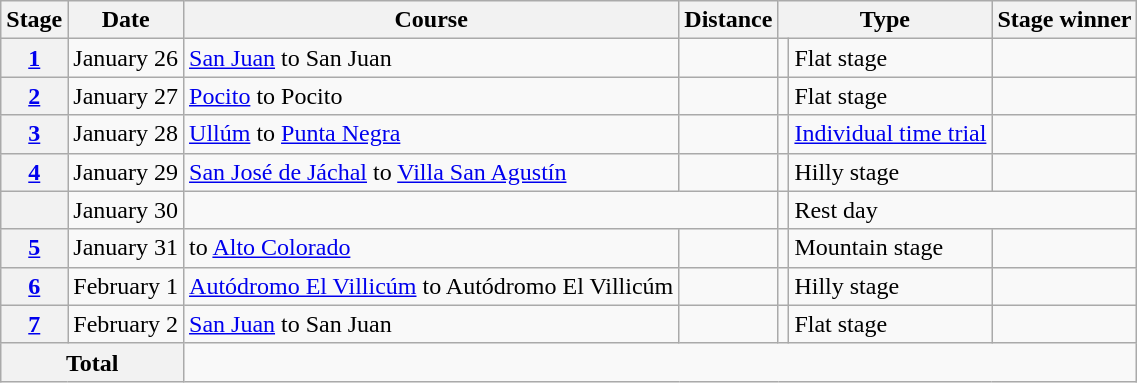<table class="wikitable">
<tr>
<th scope="col">Stage</th>
<th scope="col">Date</th>
<th scope="col">Course</th>
<th scope="col">Distance</th>
<th scope="col" colspan="2">Type</th>
<th scope="col">Stage winner</th>
</tr>
<tr>
<th scope="row"><a href='#'>1</a></th>
<td style="text-align:center;">January 26</td>
<td><a href='#'>San Juan</a> to San Juan</td>
<td style="text-align:center;"></td>
<td></td>
<td>Flat stage</td>
<td></td>
</tr>
<tr>
<th scope="row"><a href='#'>2</a></th>
<td style="text-align:center;">January 27</td>
<td><a href='#'>Pocito</a> to Pocito</td>
<td style="text-align:center;"></td>
<td></td>
<td>Flat stage</td>
<td></td>
</tr>
<tr>
<th scope="row"><a href='#'>3</a></th>
<td style="text-align:center;">January 28</td>
<td><a href='#'>Ullúm</a> to <a href='#'>Punta Negra</a></td>
<td style="text-align:center;"></td>
<td></td>
<td><a href='#'>Individual time trial</a></td>
<td></td>
</tr>
<tr>
<th scope="row"><a href='#'>4</a></th>
<td style="text-align:center;">January 29</td>
<td><a href='#'>San José de Jáchal</a> to <a href='#'>Villa San Agustín</a></td>
<td style="text-align:center;"></td>
<td></td>
<td>Hilly stage</td>
<td></td>
</tr>
<tr>
<th scope="row"></th>
<td style="text-align:center;">January 30</td>
<td colspan="2"></td>
<td></td>
<td colspan="3">Rest day</td>
</tr>
<tr>
<th scope="row"><a href='#'>5</a></th>
<td style="text-align:center;">January 31</td>
<td> to <a href='#'>Alto Colorado</a></td>
<td style="text-align:center;"></td>
<td></td>
<td>Mountain stage</td>
<td></td>
</tr>
<tr>
<th scope="row"><a href='#'>6</a></th>
<td style="text-align:center;">February 1</td>
<td><a href='#'>Autódromo El Villicúm</a> to Autódromo El Villicúm</td>
<td style="text-align:center;"></td>
<td></td>
<td>Hilly stage</td>
<td></td>
</tr>
<tr>
<th scope="row"><a href='#'>7</a></th>
<td style="text-align:center;">February 2</td>
<td><a href='#'>San Juan</a> to San Juan</td>
<td style="text-align:center;"></td>
<td></td>
<td>Flat stage</td>
<td></td>
</tr>
<tr>
<th colspan="2">Total</th>
<td colspan="5" style="text-align:center;"></td>
</tr>
</table>
